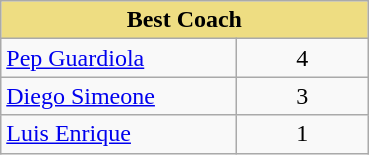<table class="wikitable" align="center">
<tr>
<th style="background-color: #eedd82" colspan="2">Best Coach</th>
</tr>
<tr>
<td width="150"> <a href='#'>Pep Guardiola</a></td>
<td width="80" align="center">4</td>
</tr>
<tr>
<td> <a href='#'>Diego Simeone</a></td>
<td align="center">3</td>
</tr>
<tr>
<td> <a href='#'>Luis Enrique</a></td>
<td align="center">1</td>
</tr>
</table>
